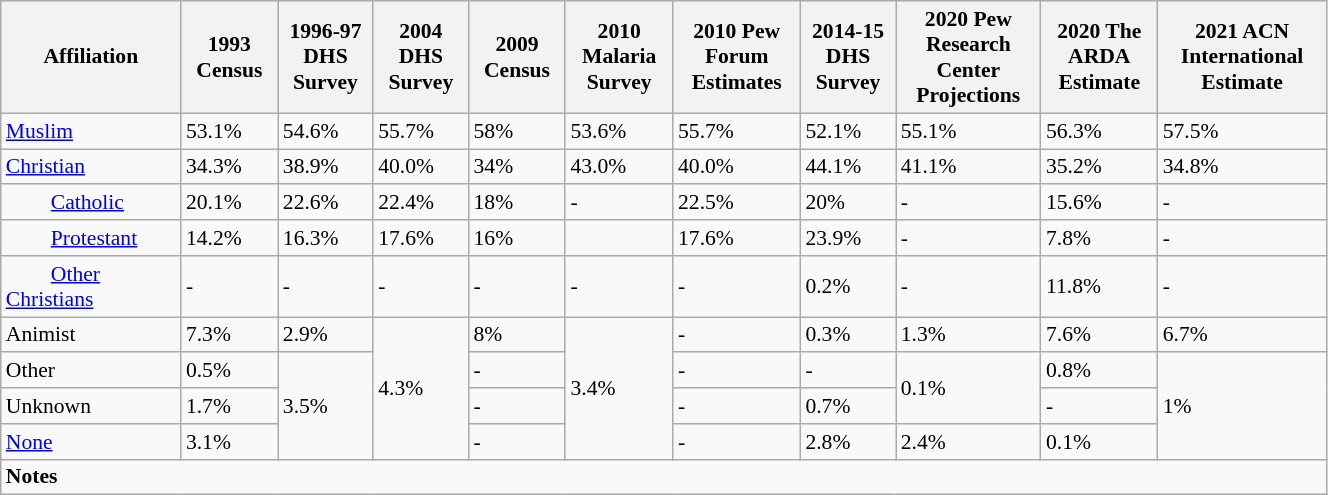<table class="wikitable" border="1" style="width: 70%; font-size:90%;">
<tr>
<th width="25">Affiliation</th>
<th width="10">1993 Census</th>
<th width="10">1996-97 DHS Survey</th>
<th width="10">2004 DHS Survey</th>
<th width="10">2009 Census</th>
<th width="10">2010 Malaria Survey</th>
<th width="10">2010 Pew Forum Estimates</th>
<th width="10">2014-15 DHS Survey</th>
<th width="10">2020 Pew Research Center Projections</th>
<th width="10">2020 The ARDA Estimate</th>
<th width="10">2021 ACN International Estimate</th>
</tr>
<tr>
<td><a href='#'>Muslim</a></td>
<td>53.1%</td>
<td>54.6%</td>
<td>55.7%</td>
<td>58%</td>
<td>53.6%</td>
<td>55.7%</td>
<td>52.1%</td>
<td>55.1%</td>
<td>56.3%</td>
<td>57.5%</td>
</tr>
<tr>
<td><a href='#'>Christian</a></td>
<td>34.3%</td>
<td>38.9%</td>
<td>40.0%</td>
<td>34%</td>
<td>43.0%</td>
<td>40.0%</td>
<td>44.1%</td>
<td>41.1%</td>
<td>35.2%</td>
<td>34.8%</td>
</tr>
<tr>
<td style="text-align:left; text-indent:30px;"><a href='#'>Catholic</a></td>
<td>20.1%</td>
<td>22.6%</td>
<td>22.4%</td>
<td>18%</td>
<td>-</td>
<td>22.5%</td>
<td>20%</td>
<td>-</td>
<td>15.6%</td>
<td>-</td>
</tr>
<tr>
<td style="text-align:left; text-indent:30px;"><a href='#'>Protestant</a></td>
<td>14.2%</td>
<td>16.3%</td>
<td>17.6%</td>
<td>16%</td>
<td></td>
<td>17.6%</td>
<td>23.9%</td>
<td>-</td>
<td>7.8%</td>
<td>-</td>
</tr>
<tr>
<td style="text-align:left; text-indent:30px;"><a href='#'>Other Christians</a></td>
<td>-</td>
<td>-</td>
<td>-</td>
<td>-</td>
<td>-</td>
<td>-</td>
<td>0.2%</td>
<td>-</td>
<td>11.8%</td>
<td>-</td>
</tr>
<tr>
<td>Animist</td>
<td>7.3%</td>
<td>2.9%</td>
<td rowspan="4">4.3%</td>
<td>8%</td>
<td rowspan="4">3.4%</td>
<td>-</td>
<td>0.3%</td>
<td>1.3%</td>
<td>7.6%</td>
<td>6.7%</td>
</tr>
<tr>
<td>Other</td>
<td>0.5%</td>
<td rowspan="3">3.5%</td>
<td>-</td>
<td>-</td>
<td>-</td>
<td rowspan="2">0.1%</td>
<td>0.8%</td>
<td rowspan="3">1%</td>
</tr>
<tr>
<td>Unknown</td>
<td>1.7%</td>
<td>-</td>
<td>-</td>
<td>0.7%</td>
<td>-</td>
</tr>
<tr>
<td><a href='#'>None</a></td>
<td>3.1%</td>
<td>-</td>
<td>-</td>
<td>2.8%</td>
<td>2.4%</td>
<td>0.1%</td>
</tr>
<tr>
<td colspan="11"><strong>Notes</strong><br></td>
</tr>
</table>
